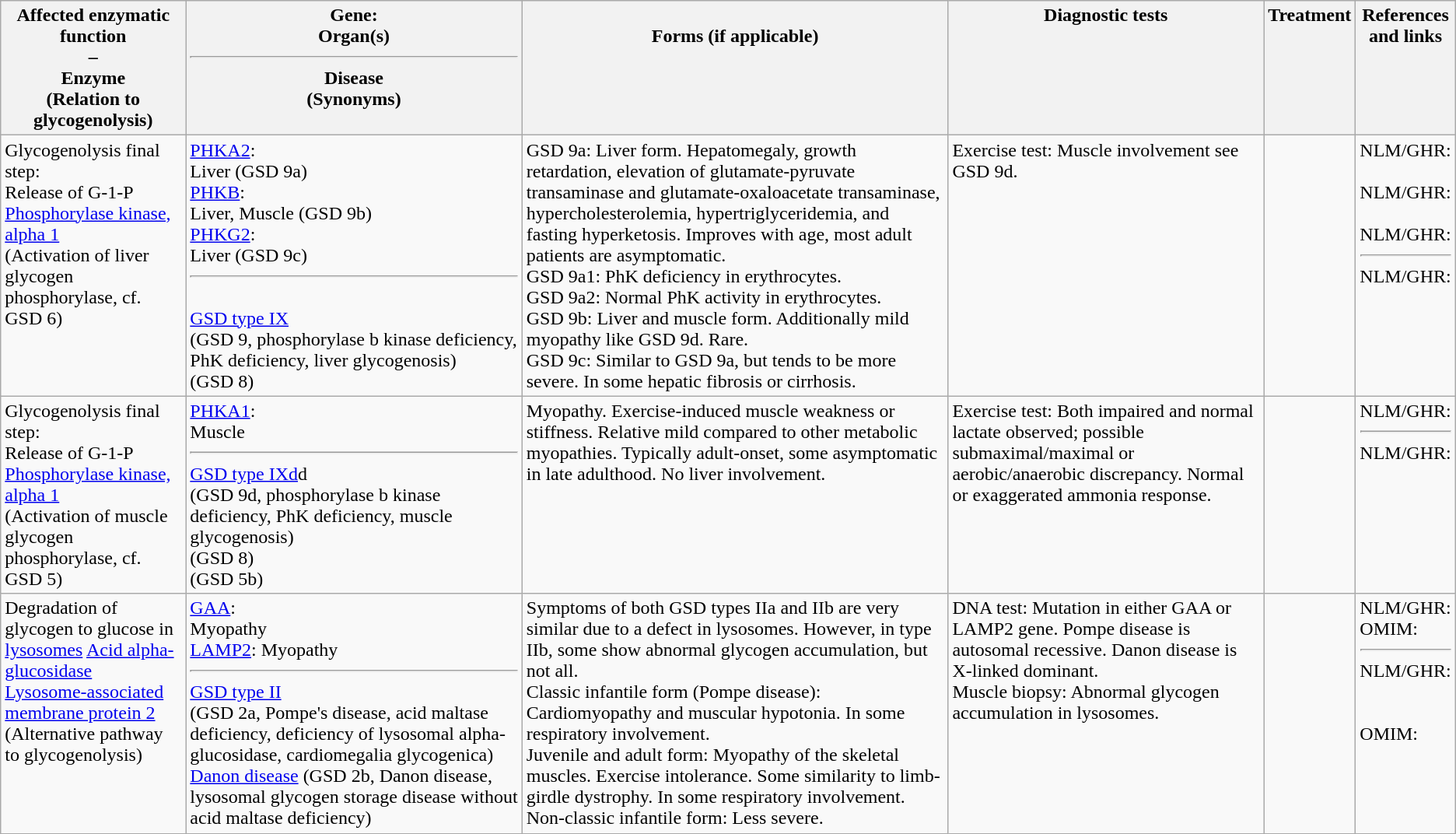<table class="wikitable">
<tr valign="top">
<th>Affected enzymatic function <br>–<br> Enzyme <br> (Relation to glycogenolysis)</th>
<th>Gene: <br> Organ(s) <hr> Disease <br>(Synonyms)</th>
<th> <br> Forms (if applicable) <br> </th>
<th>Diagnostic tests</th>
<th>Treatment</th>
<th>References <br> and links</th>
</tr>
<tr valign="top">
<td>Glycogenolysis final step: <br> Release of G-1-P  <a href='#'>Phosphorylase kinase, alpha 1</a> <br> (Activation of liver glycogen phosphorylase, cf. GSD 6)</td>
<td><a href='#'>PHKA2</a>: <br> Liver (GSD 9a) <br> <a href='#'>PHKB</a>: <br> Liver, Muscle (GSD 9b) <br> <a href='#'>PHKG2</a>: <br> Liver (GSD 9c) <hr><br><a href='#'>GSD type IX</a> <br>(GSD 9, phosphorylase b kinase deficiency, PhK deficiency, liver glycogenosis) <br>  (GSD 8)</td>
<td>GSD 9a: Liver form. Hepatomegaly, growth retardation, elevation of glutamate-pyruvate transaminase and glutamate-oxaloacetate transaminase, hypercholesterolemia, hypertriglyceridemia, and fasting hyperketosis. Improves with age, most adult patients are asymptomatic. <br> GSD 9a1: PhK deficiency in erythrocytes. <br> GSD 9a2: Normal PhK activity in erythrocytes. <br> GSD 9b: Liver and muscle form. Additionally mild myopathy like GSD 9d. Rare. <br> GSD 9c:  Similar to GSD 9a, but tends to be more severe. In some hepatic fibrosis or cirrhosis.</td>
<td> Exercise test: Muscle involvement see GSD 9d.</td>
<td></td>
<td>NLM/GHR: <br> <br> NLM/GHR: <br> <br> NLM/GHR: <br> <hr> NLM/GHR: <br>  <br>  <br>  <br>  <br>  <br> </td>
</tr>
<tr valign="top">
<td>Glycogenolysis final step: <br> Release of G-1-P  <a href='#'>Phosphorylase kinase, alpha 1</a> <br> (Activation of muscle glycogen phosphorylase, cf. GSD 5)</td>
<td><a href='#'>PHKA1</a>: <br> Muscle <hr>  <a href='#'>GSD type IXd</a>d <br>(GSD 9d, phosphorylase b kinase deficiency, PhK deficiency, muscle glycogenosis) <br>  (GSD 8) <br>  (GSD 5b)</td>
<td>Myopathy. Exercise-induced muscle weakness or stiffness. Relative mild compared to other metabolic myopathies. Typically adult-onset, some asymptomatic in late adulthood. No liver involvement.</td>
<td> Exercise test: Both impaired and normal lactate observed; possible submaximal/maximal or aerobic/anaerobic discrepancy. Normal or exaggerated ammonia response.</td>
<td></td>
<td>NLM/GHR: <br> <hr> NLM/GHR: <br>  <br> </td>
</tr>
<tr valign="top">
<td>Degradation of glycogen to glucose in <a href='#'>lysosomes</a>  <a href='#'>Acid alpha-glucosidase</a><br><a href='#'>Lysosome-associated membrane protein 2</a>
<br> (Alternative pathway to glycogenolysis)</td>
<td><a href='#'>GAA</a>: <br> Myopathy<br><a href='#'>LAMP2</a>:
Myopathy <hr> <a href='#'>GSD type II</a> <br>(GSD 2a, Pompe's disease, acid maltase deficiency, deficiency of lysosomal alpha-glucosidase, cardiomegalia glycogenica)
<a href='#'>Danon disease</a> (GSD 2b, Danon disease, lysosomal glycogen storage disease without acid maltase deficiency)</td>
<td>Symptoms of both GSD types IIa and IIb are very similar due to a defect in lysosomes. However, in type IIb, some show abnormal glycogen accumulation, but not all.<br>Classic infantile form (Pompe disease): Cardiomyopathy and muscular hypotonia. In some respiratory involvement. <br> Juvenile and adult form: Myopathy of the skeletal muscles. Exercise intolerance. Some similarity to limb-girdle dystrophy. In some respiratory involvement. <br> Non-classic infantile form: Less severe.</td>
<td>DNA test: Mutation in either GAA or LAMP2 gene. Pompe disease is autosomal recessive. Danon disease is X-linked dominant.<br>Muscle biopsy: Abnormal glycogen accumulation in lysosomes.</td>
<td></td>
<td>NLM/GHR: <br>OMIM:  <hr> NLM/GHR: <br>  <br>  <br> OMIM: </td>
</tr>
</table>
